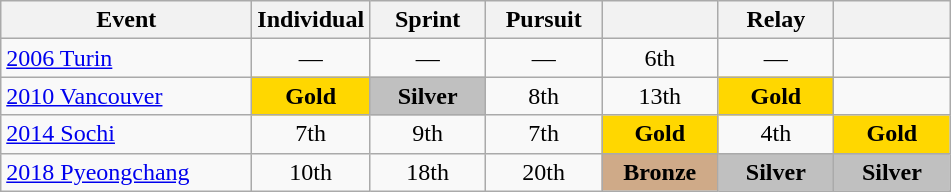<table class="wikitable" style="text-align: center;">
<tr ">
<th style="width:160px;">Event</th>
<th style="width:70px;">Individual</th>
<th style="width:70px;">Sprint</th>
<th style="width:70px;">Pursuit</th>
<th style="width:70px;"></th>
<th style="width:70px;">Relay</th>
<th style="width:70px;"></th>
</tr>
<tr>
<td align=left> <a href='#'>2006 Turin</a></td>
<td>—</td>
<td>—</td>
<td>—</td>
<td>6th</td>
<td>—</td>
<td></td>
</tr>
<tr>
<td align=left> <a href='#'>2010 Vancouver</a></td>
<td style="background:gold;"><strong>Gold</strong></td>
<td style="background:silver;"><strong>Silver</strong></td>
<td>8th</td>
<td>13th</td>
<td style="background:gold;"><strong>Gold</strong></td>
<td></td>
</tr>
<tr>
<td align=left> <a href='#'>2014 Sochi</a></td>
<td>7th</td>
<td>9th</td>
<td>7th</td>
<td style="background:gold;"><strong>Gold</strong></td>
<td>4th</td>
<td style="background:gold;"><strong>Gold</strong></td>
</tr>
<tr>
<td align=left> <a href='#'>2018 Pyeongchang</a></td>
<td>10th</td>
<td>18th</td>
<td>20th</td>
<td style="background:#cfaa88;"><strong>Bronze</strong></td>
<td style="background:silver;"><strong>Silver</strong></td>
<td style="background:silver;"><strong>Silver</strong></td>
</tr>
</table>
